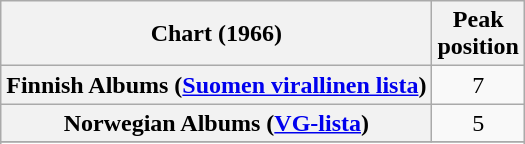<table class="wikitable sortable plainrowheaders" style="text-align:center;">
<tr>
<th scope="col">Chart (1966)</th>
<th scope="col">Peak<br>position</th>
</tr>
<tr>
<th scope="row">Finnish Albums (<a href='#'>Suomen virallinen lista</a>)</th>
<td>7</td>
</tr>
<tr>
<th scope="row">Norwegian Albums (<a href='#'>VG-lista</a>)</th>
<td>5</td>
</tr>
<tr>
</tr>
<tr>
</tr>
<tr>
</tr>
</table>
